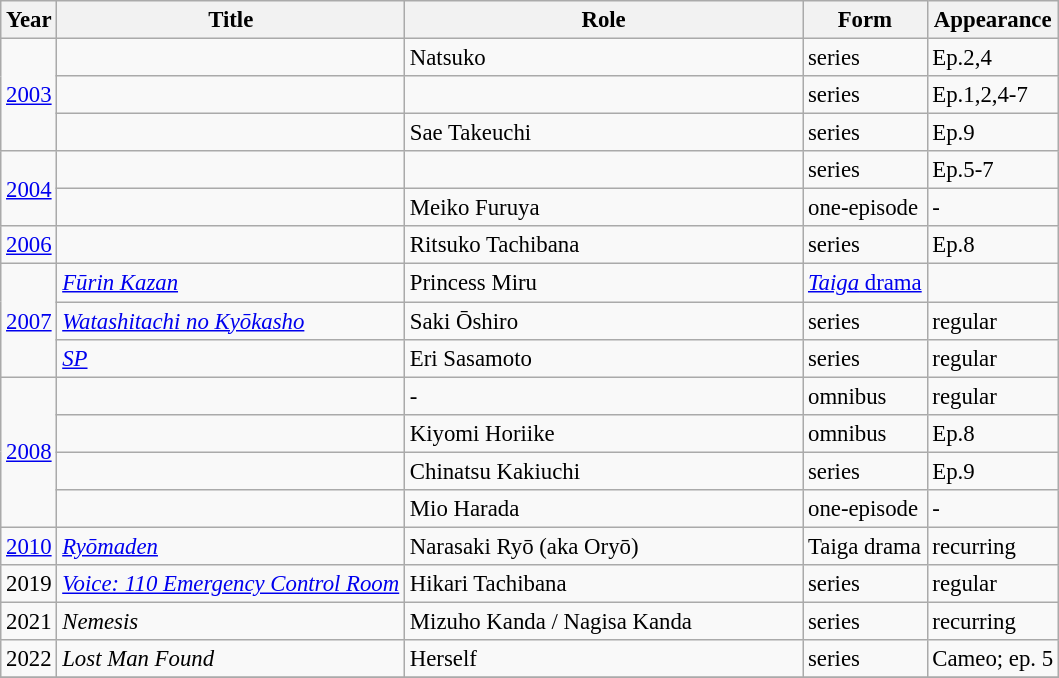<table class="wikitable" style="font-size: 95%;">
<tr>
<th nowrap>Year</th>
<th>Title</th>
<th style="width:17em;">Role</th>
<th>Form</th>
<th>Appearance</th>
</tr>
<tr>
<td rowspan="3"><a href='#'>2003</a></td>
<td></td>
<td>Natsuko</td>
<td>series</td>
<td>Ep.2,4</td>
</tr>
<tr>
<td></td>
<td></td>
<td>series</td>
<td>Ep.1,2,4-7</td>
</tr>
<tr>
<td></td>
<td>Sae Takeuchi</td>
<td>series</td>
<td>Ep.9</td>
</tr>
<tr>
<td rowspan="2"><a href='#'>2004</a></td>
<td></td>
<td></td>
<td>series</td>
<td>Ep.5-7</td>
</tr>
<tr>
<td></td>
<td>Meiko Furuya</td>
<td>one-episode</td>
<td>-</td>
</tr>
<tr>
<td rowspan="1"><a href='#'>2006</a></td>
<td></td>
<td>Ritsuko Tachibana</td>
<td>series</td>
<td>Ep.8</td>
</tr>
<tr>
<td rowspan="3"><a href='#'>2007</a></td>
<td><em><a href='#'>Fūrin Kazan</a></em></td>
<td>Princess Miru</td>
<td><a href='#'><em>Taiga</em> drama</a></td>
<td></td>
</tr>
<tr>
<td><em><a href='#'>Watashitachi no Kyōkasho</a></em></td>
<td>Saki Ōshiro</td>
<td>series</td>
<td>regular</td>
</tr>
<tr>
<td><em><a href='#'>SP</a></em></td>
<td>Eri Sasamoto</td>
<td>series</td>
<td>regular</td>
</tr>
<tr>
<td rowspan="4"><a href='#'>2008</a></td>
<td></td>
<td>-</td>
<td>omnibus</td>
<td>regular</td>
</tr>
<tr>
<td></td>
<td>Kiyomi Horiike</td>
<td>omnibus</td>
<td>Ep.8</td>
</tr>
<tr>
<td></td>
<td>Chinatsu Kakiuchi</td>
<td>series</td>
<td>Ep.9</td>
</tr>
<tr>
<td></td>
<td>Mio Harada</td>
<td>one-episode</td>
<td>-</td>
</tr>
<tr>
<td rowspan="1"><a href='#'>2010</a></td>
<td><em><a href='#'>Ryōmaden</a></em></td>
<td>Narasaki Ryō (aka Oryō)</td>
<td>Taiga drama</td>
<td>recurring</td>
</tr>
<tr>
<td>2019</td>
<td><em><a href='#'>Voice: 110 Emergency Control Room</a></em></td>
<td>Hikari Tachibana</td>
<td>series</td>
<td>regular</td>
</tr>
<tr>
<td>2021</td>
<td><em>Nemesis</em></td>
<td>Mizuho Kanda / Nagisa Kanda</td>
<td>series</td>
<td>recurring</td>
</tr>
<tr>
<td>2022</td>
<td><em>Lost Man Found</em></td>
<td>Herself</td>
<td>series</td>
<td>Cameo; ep. 5</td>
</tr>
<tr>
</tr>
</table>
